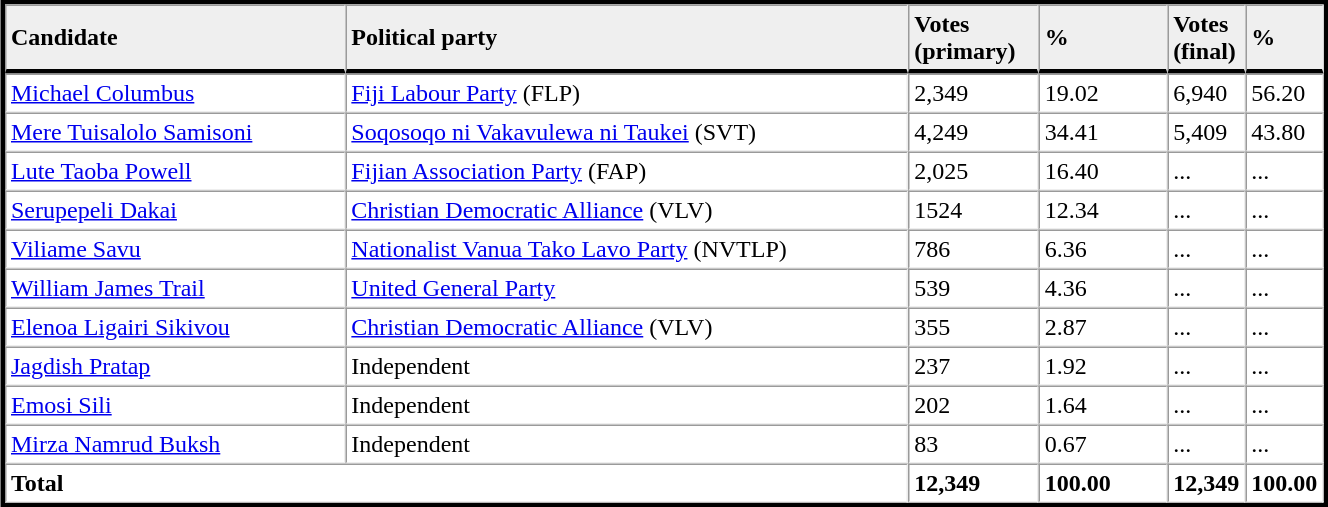<table table width="70%" border="1" align="center" cellpadding=3 cellspacing=0 style="margin:5px; border:3px solid;">
<tr>
<td td width="27%" style="border-bottom:3px solid; background:#efefef;"><strong>Candidate</strong></td>
<td td width="45%" style="border-bottom:3px solid; background:#efefef;"><strong>Political party</strong></td>
<td td width="10%" style="border-bottom:3px solid; background:#efefef;"><strong>Votes<br>(primary)</strong></td>
<td td width="10%" style="border-bottom:3px solid; background:#efefef;"><strong>%</strong></td>
<td td width="4%" style="border-bottom:3px solid; background:#efefef;"><strong>Votes<br>(final)</strong></td>
<td td width="4%" style="border-bottom:3px solid; background:#efefef;"><strong>%</strong></td>
</tr>
<tr>
<td><a href='#'>Michael Columbus</a></td>
<td><a href='#'>Fiji Labour Party</a> (FLP)</td>
<td>2,349</td>
<td>19.02</td>
<td>6,940</td>
<td>56.20</td>
</tr>
<tr>
<td><a href='#'>Mere Tuisalolo Samisoni</a></td>
<td><a href='#'>Soqosoqo ni Vakavulewa ni Taukei</a> (SVT)</td>
<td>4,249</td>
<td>34.41</td>
<td>5,409</td>
<td>43.80</td>
</tr>
<tr>
<td><a href='#'>Lute Taoba Powell</a></td>
<td><a href='#'>Fijian Association Party</a> (FAP)</td>
<td>2,025</td>
<td>16.40</td>
<td>...</td>
<td>...</td>
</tr>
<tr>
<td><a href='#'>Serupepeli Dakai</a></td>
<td><a href='#'>Christian Democratic Alliance</a> (VLV)</td>
<td>1524</td>
<td>12.34</td>
<td>...</td>
<td>...</td>
</tr>
<tr>
<td><a href='#'>Viliame Savu</a></td>
<td><a href='#'>Nationalist Vanua Tako Lavo Party</a> (NVTLP)</td>
<td>786</td>
<td>6.36</td>
<td>...</td>
<td>...</td>
</tr>
<tr>
<td><a href='#'>William James Trail</a></td>
<td><a href='#'>United General Party</a></td>
<td>539</td>
<td>4.36</td>
<td>...</td>
<td>...</td>
</tr>
<tr>
<td><a href='#'>Elenoa Ligairi Sikivou</a></td>
<td><a href='#'>Christian Democratic Alliance</a> (VLV)</td>
<td>355</td>
<td>2.87</td>
<td>...</td>
<td>...</td>
</tr>
<tr>
<td><a href='#'>Jagdish Pratap</a></td>
<td>Independent</td>
<td>237</td>
<td>1.92</td>
<td>...</td>
<td>...</td>
</tr>
<tr>
<td><a href='#'>Emosi Sili</a></td>
<td>Independent</td>
<td>202</td>
<td>1.64</td>
<td>...</td>
<td>...</td>
</tr>
<tr>
<td><a href='#'>Mirza Namrud Buksh</a></td>
<td>Independent</td>
<td>83</td>
<td>0.67</td>
<td>...</td>
<td>...</td>
</tr>
<tr>
<td colspan=2><strong>Total</strong></td>
<td><strong>12,349</strong></td>
<td><strong>100.00</strong></td>
<td><strong>12,349</strong></td>
<td><strong>100.00</strong></td>
</tr>
<tr>
</tr>
</table>
